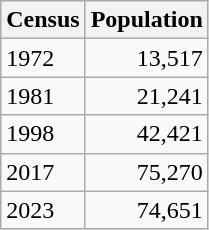<table class="wikitable">
<tr>
<th>Census</th>
<th>Population</th>
</tr>
<tr>
<td>1972</td>
<td style="text-align:right">13,517</td>
</tr>
<tr>
<td>1981</td>
<td style="text-align:right">21,241</td>
</tr>
<tr>
<td>1998</td>
<td style="text-align:right">42,421</td>
</tr>
<tr>
<td>2017</td>
<td style="text-align:right">75,270</td>
</tr>
<tr>
<td>2023</td>
<td style="text-align:right">74,651</td>
</tr>
</table>
